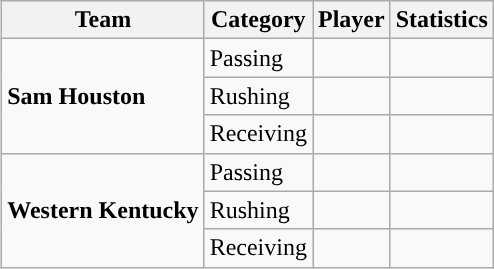<table class="wikitable" style="float: right;">
<tr>
<th>Team</th>
<th>Category</th>
<th>Player</th>
<th>Statistics</th>
</tr>
<tr>
<td rowspan=3><strong>Sam Houston</strong></td>
<td>Passing</td>
<td></td>
<td></td>
</tr>
<tr>
<td>Rushing</td>
<td></td>
<td></td>
</tr>
<tr>
<td>Receiving</td>
<td></td>
<td></td>
</tr>
<tr>
<td rowspan=3><strong>Western Kentucky</strong></td>
<td>Passing</td>
<td></td>
<td></td>
</tr>
<tr>
<td>Rushing</td>
<td></td>
<td></td>
</tr>
<tr>
<td>Receiving</td>
<td></td>
<td></td>
</tr>
</table>
